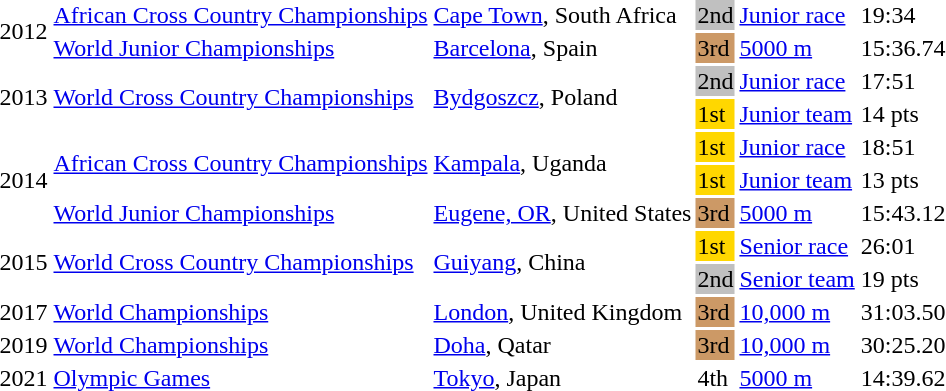<table>
<tr>
<td rowspan=2>2012</td>
<td><a href='#'>African Cross Country Championships</a></td>
<td><a href='#'>Cape Town</a>, South Africa</td>
<td bgcolor=silver>2nd</td>
<td><a href='#'>Junior race</a></td>
<td>19:34</td>
</tr>
<tr>
<td><a href='#'>World Junior Championships</a></td>
<td><a href='#'>Barcelona</a>, Spain</td>
<td bgcolor=cc9966>3rd</td>
<td><a href='#'>5000 m</a></td>
<td>15:36.74</td>
</tr>
<tr>
<td rowspan=2>2013</td>
<td rowspan=2><a href='#'>World Cross Country Championships</a></td>
<td rowspan=2><a href='#'>Bydgoszcz</a>, Poland</td>
<td bgcolor=silver>2nd</td>
<td><a href='#'>Junior race</a></td>
<td>17:51</td>
</tr>
<tr>
<td bgcolor=gold>1st</td>
<td><a href='#'>Junior team</a></td>
<td>14 pts</td>
</tr>
<tr>
<td rowspan=3>2014</td>
<td rowspan=2><a href='#'>African Cross Country Championships</a></td>
<td rowspan=2><a href='#'>Kampala</a>, Uganda</td>
<td bgcolor=gold>1st</td>
<td><a href='#'>Junior race</a></td>
<td>18:51</td>
</tr>
<tr>
<td bgcolor=gold>1st</td>
<td><a href='#'>Junior team</a></td>
<td>13 pts</td>
</tr>
<tr>
<td><a href='#'>World Junior Championships</a></td>
<td><a href='#'>Eugene, OR</a>, United States</td>
<td bgcolor=cc9966>3rd</td>
<td><a href='#'>5000 m</a></td>
<td>15:43.12</td>
</tr>
<tr>
<td rowspan=2>2015</td>
<td rowspan=2><a href='#'>World Cross Country Championships</a></td>
<td rowspan=2><a href='#'>Guiyang</a>, China</td>
<td bgcolor=gold>1st</td>
<td><a href='#'>Senior race</a></td>
<td>26:01</td>
</tr>
<tr>
<td bgcolor=silver>2nd</td>
<td><a href='#'>Senior team</a></td>
<td>19 pts</td>
</tr>
<tr>
<td>2017</td>
<td><a href='#'>World Championships</a></td>
<td><a href='#'>London</a>, United Kingdom</td>
<td bgcolor=cc9966>3rd</td>
<td><a href='#'>10,000 m</a></td>
<td>31:03.50 </td>
</tr>
<tr>
<td>2019</td>
<td><a href='#'>World Championships</a></td>
<td><a href='#'>Doha</a>, Qatar</td>
<td bgcolor=cc9966>3rd</td>
<td><a href='#'>10,000 m</a></td>
<td>30:25.20 </td>
</tr>
<tr>
<td>2021</td>
<td><a href='#'>Olympic Games</a></td>
<td><a href='#'>Tokyo</a>, Japan</td>
<td>4th</td>
<td><a href='#'>5000 m</a></td>
<td>14:39.62 </td>
</tr>
</table>
